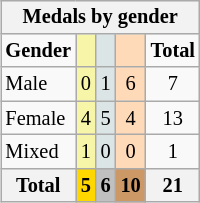<table class="wikitable" style="font-size:85%; float:right">
<tr style="background:#efefef;">
<th colspan=5>Medals by gender</th>
</tr>
<tr align=center>
<td><strong>Gender</strong></td>
<td style="background:#f7f6a8;"></td>
<td style="background:#dce5e5;"></td>
<td style="background:#ffdab9;"></td>
<td><strong>Total</strong></td>
</tr>
<tr align=center>
<td align=left>Male</td>
<td style="background:#F7F6A8;">0</td>
<td style="background:#DCE5E5;">1</td>
<td style="background:#FFDAB9;">6</td>
<td>7</td>
</tr>
<tr align=center>
<td align=left>Female</td>
<td style="background:#F7F6A8;">4</td>
<td style="background:#DCE5E5;">5</td>
<td style="background:#FFDAB9;">4</td>
<td>13</td>
</tr>
<tr align=center>
<td align=left>Mixed</td>
<td style="background:#F7F6A8;">1</td>
<td style="background:#DCE5E5;">0</td>
<td style="background:#FFDAB9;">0</td>
<td>1</td>
</tr>
<tr align=center>
<th>Total</th>
<th style="background:gold;">5</th>
<th style="background:silver;">6</th>
<th style="background:#c96;">10</th>
<th>21</th>
</tr>
</table>
